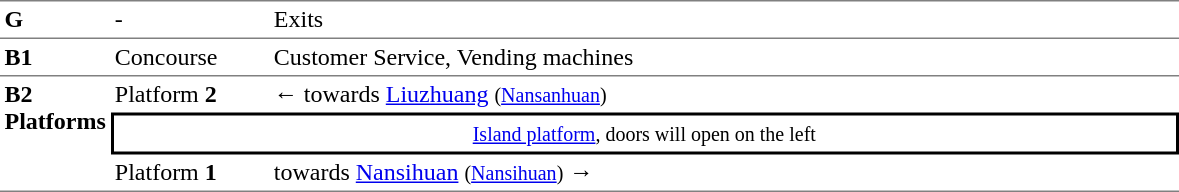<table table border=0 cellspacing=0 cellpadding=3>
<tr>
<td style="border-top:solid 1px gray;" width=50 valign=top><strong>G</strong></td>
<td style="border-top:solid 1px gray;" width=100 valign=top>-</td>
<td style="border-top:solid 1px gray;" width=600 valign=top>Exits</td>
</tr>
<tr>
<td style="border-bottom:solid 1px gray; border-top:solid 1px gray;" valign=top width=50><strong>B1</strong></td>
<td style="border-bottom:solid 1px gray; border-top:solid 1px gray;" valign=top width=100>Concourse<br></td>
<td style="border-bottom:solid 1px gray; border-top:solid 1px gray;" valign=top width=390>Customer Service, Vending machines</td>
</tr>
<tr>
<td style="border-bottom:solid 1px gray;" rowspan="3" valign=top><strong>B2<br>Platforms</strong></td>
<td>Platform <span> <strong>2</strong></span></td>
<td>←  towards <a href='#'>Liuzhuang</a> <small>(<a href='#'>Nansanhuan</a>)</small></td>
</tr>
<tr>
<td style="border-right:solid 2px black;border-left:solid 2px black;border-top:solid 2px black;border-bottom:solid 2px black;text-align:center;" colspan=2><small><a href='#'>Island platform</a>, doors will open on the left</small></td>
</tr>
<tr>
<td style="border-bottom:solid 1px gray;">Platform <span> <strong>1</strong></span></td>
<td style="border-bottom:solid 1px gray;"> towards <a href='#'>Nansihuan</a> <small>(<a href='#'>Nansihuan</a>)</small> →</td>
</tr>
</table>
